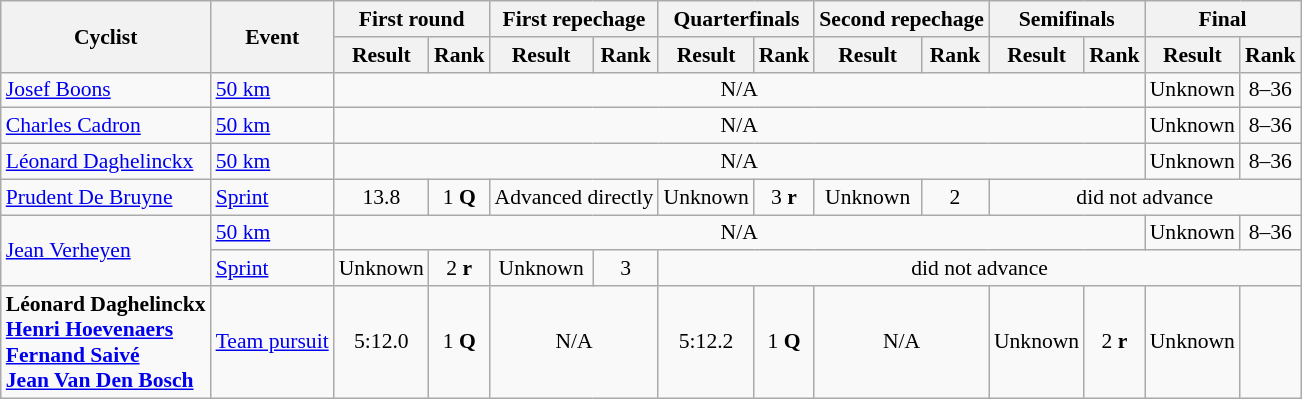<table class=wikitable style="font-size:90%">
<tr>
<th rowspan=2>Cyclist</th>
<th rowspan=2>Event</th>
<th colspan=2>First round</th>
<th colspan=2>First repechage</th>
<th colspan=2>Quarterfinals</th>
<th colspan=2>Second repechage</th>
<th colspan=2>Semifinals</th>
<th colspan=2>Final</th>
</tr>
<tr>
<th>Result</th>
<th>Rank</th>
<th>Result</th>
<th>Rank</th>
<th>Result</th>
<th>Rank</th>
<th>Result</th>
<th>Rank</th>
<th>Result</th>
<th>Rank</th>
<th>Result</th>
<th>Rank</th>
</tr>
<tr>
<td><a href='#'>Josef Boons</a></td>
<td><a href='#'>50 km</a></td>
<td align=center colspan=10>N/A</td>
<td align=center>Unknown</td>
<td align=center>8–36</td>
</tr>
<tr>
<td><a href='#'>Charles Cadron</a></td>
<td><a href='#'>50 km</a></td>
<td align=center colspan=10>N/A</td>
<td align=center>Unknown</td>
<td align=center>8–36</td>
</tr>
<tr>
<td><a href='#'>Léonard Daghelinckx</a></td>
<td><a href='#'>50 km</a></td>
<td align=center colspan=10>N/A</td>
<td align=center>Unknown</td>
<td align=center>8–36</td>
</tr>
<tr>
<td><a href='#'>Prudent De Bruyne</a></td>
<td><a href='#'>Sprint</a></td>
<td align=center>13.8</td>
<td align=center>1 <strong>Q</strong></td>
<td align=center colspan=2>Advanced directly</td>
<td align=center>Unknown</td>
<td align=center>3 <strong>r</strong></td>
<td align=center>Unknown</td>
<td align=center>2</td>
<td align=center colspan=4>did not advance</td>
</tr>
<tr>
<td rowspan=2><a href='#'>Jean Verheyen</a></td>
<td><a href='#'>50 km</a></td>
<td align=center colspan=10>N/A</td>
<td align=center>Unknown</td>
<td align=center>8–36</td>
</tr>
<tr>
<td><a href='#'>Sprint</a></td>
<td align=center>Unknown</td>
<td align=center>2 <strong>r</strong></td>
<td align=center>Unknown</td>
<td align=center>3</td>
<td align=center colspan=8>did not advance</td>
</tr>
<tr>
<td><strong>Léonard Daghelinckx <br> <a href='#'>Henri Hoevenaers</a> <br> <a href='#'>Fernand Saivé</a> <br> <a href='#'>Jean Van Den Bosch</a></strong></td>
<td><a href='#'>Team pursuit</a></td>
<td align=center>5:12.0</td>
<td align=center>1 <strong>Q</strong></td>
<td align=center colspan=2>N/A</td>
<td align=center>5:12.2</td>
<td align=center>1 <strong>Q</strong></td>
<td align=center colspan=2>N/A</td>
<td align=center>Unknown</td>
<td align=center>2 <strong>r</strong></td>
<td align=center>Unknown</td>
<td align=center></td>
</tr>
</table>
